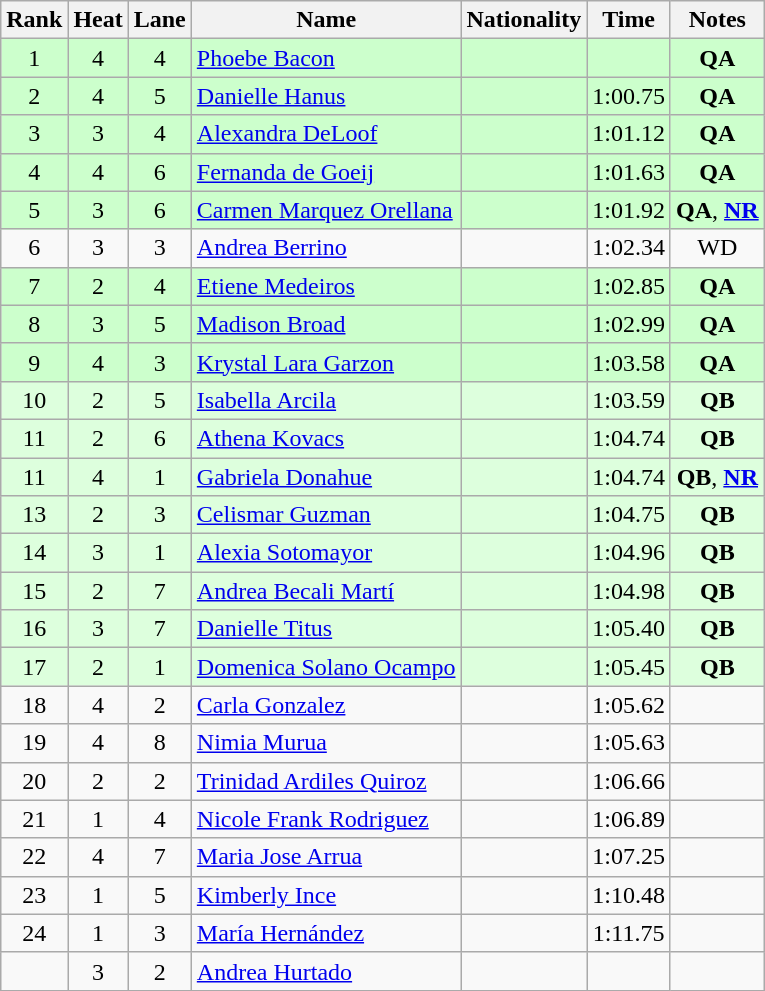<table class="wikitable sortable" style="text-align:center">
<tr>
<th>Rank</th>
<th>Heat</th>
<th>Lane</th>
<th>Name</th>
<th>Nationality</th>
<th>Time</th>
<th>Notes</th>
</tr>
<tr bgcolor=ccffcc>
<td>1</td>
<td>4</td>
<td>4</td>
<td align=left><a href='#'>Phoebe Bacon</a></td>
<td align=left></td>
<td></td>
<td><strong>QA</strong></td>
</tr>
<tr bgcolor=ccffcc>
<td>2</td>
<td>4</td>
<td>5</td>
<td align=left><a href='#'>Danielle Hanus</a></td>
<td align=left></td>
<td>1:00.75</td>
<td><strong>QA</strong></td>
</tr>
<tr bgcolor=ccffcc>
<td>3</td>
<td>3</td>
<td>4</td>
<td align=left><a href='#'>Alexandra DeLoof</a></td>
<td align=left></td>
<td>1:01.12</td>
<td><strong>QA</strong></td>
</tr>
<tr bgcolor=ccffcc>
<td>4</td>
<td>4</td>
<td>6</td>
<td align=left><a href='#'>Fernanda de Goeij</a></td>
<td align=left></td>
<td>1:01.63</td>
<td><strong>QA</strong></td>
</tr>
<tr bgcolor=ccffcc>
<td>5</td>
<td>3</td>
<td>6</td>
<td align=left><a href='#'>Carmen Marquez Orellana</a></td>
<td align=left></td>
<td>1:01.92</td>
<td><strong>QA</strong>, <strong><a href='#'>NR</a></strong></td>
</tr>
<tr>
<td>6</td>
<td>3</td>
<td>3</td>
<td align=left><a href='#'>Andrea Berrino</a></td>
<td align=left></td>
<td>1:02.34</td>
<td>WD</td>
</tr>
<tr bgcolor=ccffcc>
<td>7</td>
<td>2</td>
<td>4</td>
<td align=left><a href='#'>Etiene Medeiros</a></td>
<td align=left></td>
<td>1:02.85</td>
<td><strong>QA</strong></td>
</tr>
<tr bgcolor=ccffcc>
<td>8</td>
<td>3</td>
<td>5</td>
<td align=left><a href='#'>Madison Broad</a></td>
<td align=left></td>
<td>1:02.99</td>
<td><strong>QA</strong></td>
</tr>
<tr bgcolor=ccffcc>
<td>9</td>
<td>4</td>
<td>3</td>
<td align=left><a href='#'>Krystal Lara Garzon</a></td>
<td align=left></td>
<td>1:03.58</td>
<td><strong>QA</strong></td>
</tr>
<tr bgcolor=ddffdd>
<td>10</td>
<td>2</td>
<td>5</td>
<td align=left><a href='#'>Isabella Arcila</a></td>
<td align=left></td>
<td>1:03.59</td>
<td><strong>QB</strong></td>
</tr>
<tr bgcolor=ddffdd>
<td>11</td>
<td>2</td>
<td>6</td>
<td align=left><a href='#'>Athena Kovacs</a></td>
<td align=left></td>
<td>1:04.74</td>
<td><strong>QB</strong></td>
</tr>
<tr bgcolor=ddffdd>
<td>11</td>
<td>4</td>
<td>1</td>
<td align=left><a href='#'>Gabriela Donahue</a></td>
<td align=left></td>
<td>1:04.74</td>
<td><strong>QB</strong>, <strong><a href='#'>NR</a></strong></td>
</tr>
<tr bgcolor=ddffdd>
<td>13</td>
<td>2</td>
<td>3</td>
<td align=left><a href='#'>Celismar Guzman</a></td>
<td align=left></td>
<td>1:04.75</td>
<td><strong>QB</strong></td>
</tr>
<tr bgcolor=ddffdd>
<td>14</td>
<td>3</td>
<td>1</td>
<td align=left><a href='#'>Alexia Sotomayor</a></td>
<td align=left></td>
<td>1:04.96</td>
<td><strong>QB</strong></td>
</tr>
<tr bgcolor=ddffdd>
<td>15</td>
<td>2</td>
<td>7</td>
<td align=left><a href='#'>Andrea Becali Martí</a></td>
<td align=left></td>
<td>1:04.98</td>
<td><strong>QB</strong></td>
</tr>
<tr bgcolor=ddffdd>
<td>16</td>
<td>3</td>
<td>7</td>
<td align=left><a href='#'>Danielle Titus</a></td>
<td align=left></td>
<td>1:05.40</td>
<td><strong>QB</strong></td>
</tr>
<tr bgcolor=ddffdd>
<td>17</td>
<td>2</td>
<td>1</td>
<td align=left><a href='#'>Domenica Solano Ocampo</a></td>
<td align=left></td>
<td>1:05.45</td>
<td><strong>QB</strong></td>
</tr>
<tr>
<td>18</td>
<td>4</td>
<td>2</td>
<td align=left><a href='#'>Carla Gonzalez</a></td>
<td align=left></td>
<td>1:05.62</td>
<td></td>
</tr>
<tr>
<td>19</td>
<td>4</td>
<td>8</td>
<td align=left><a href='#'>Nimia Murua</a></td>
<td align=left></td>
<td>1:05.63</td>
<td></td>
</tr>
<tr>
<td>20</td>
<td>2</td>
<td>2</td>
<td align=left><a href='#'>Trinidad Ardiles Quiroz</a></td>
<td align=left></td>
<td>1:06.66</td>
<td></td>
</tr>
<tr>
<td>21</td>
<td>1</td>
<td>4</td>
<td align=left><a href='#'>Nicole Frank Rodriguez</a></td>
<td align=left></td>
<td>1:06.89</td>
<td></td>
</tr>
<tr>
<td>22</td>
<td>4</td>
<td>7</td>
<td align=left><a href='#'>Maria Jose Arrua</a></td>
<td align=left></td>
<td>1:07.25</td>
<td></td>
</tr>
<tr>
<td>23</td>
<td>1</td>
<td>5</td>
<td align=left><a href='#'>Kimberly Ince</a></td>
<td align=left></td>
<td>1:10.48</td>
<td></td>
</tr>
<tr>
<td>24</td>
<td>1</td>
<td>3</td>
<td align=left><a href='#'>María Hernández</a></td>
<td align=left></td>
<td>1:11.75</td>
<td></td>
</tr>
<tr>
<td></td>
<td>3</td>
<td>2</td>
<td align=left><a href='#'>Andrea Hurtado</a></td>
<td align=left></td>
<td></td>
<td></td>
</tr>
</table>
